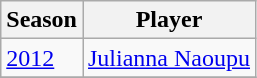<table class="wikitable collapsible">
<tr>
<th>Season</th>
<th>Player</th>
</tr>
<tr>
<td><a href='#'>2012</a></td>
<td><a href='#'>Julianna Naoupu</a></td>
</tr>
<tr>
</tr>
</table>
